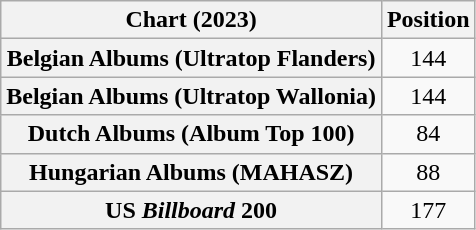<table class="wikitable sortable plainrowheaders" style="text-align:center">
<tr>
<th scope="col">Chart (2023)</th>
<th scope="col">Position</th>
</tr>
<tr>
<th scope="row">Belgian Albums (Ultratop Flanders)</th>
<td>144</td>
</tr>
<tr>
<th scope="row">Belgian Albums (Ultratop Wallonia)</th>
<td>144</td>
</tr>
<tr>
<th scope="row">Dutch Albums (Album Top 100)</th>
<td>84</td>
</tr>
<tr>
<th scope="row">Hungarian Albums (MAHASZ)</th>
<td>88</td>
</tr>
<tr>
<th scope="row">US <em>Billboard</em> 200</th>
<td>177</td>
</tr>
</table>
